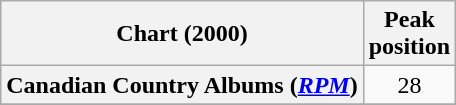<table class="wikitable sortable plainrowheaders" style="text-align:center">
<tr>
<th scope="col">Chart (2000)</th>
<th scope="col">Peak<br> position</th>
</tr>
<tr>
<th scope="row">Canadian Country Albums (<em><a href='#'>RPM</a></em>)</th>
<td>28</td>
</tr>
<tr>
</tr>
<tr>
</tr>
</table>
